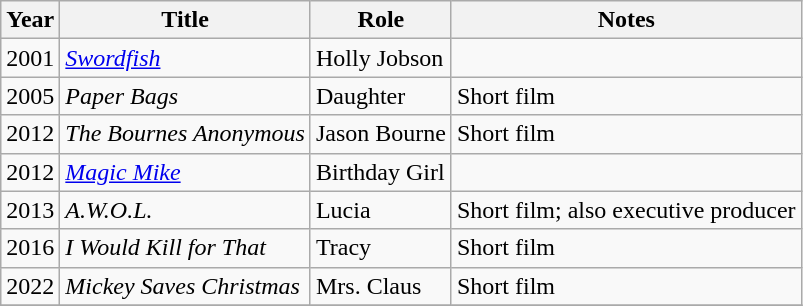<table class="wikitable sortable plainrowheaders">
<tr>
<th scope="col">Year</th>
<th scope="col">Title</th>
<th scope="col">Role</th>
<th scope="col" class="unsortable">Notes</th>
</tr>
<tr>
<td>2001</td>
<td scope="row"><em><a href='#'>Swordfish</a></em></td>
<td>Holly Jobson</td>
<td></td>
</tr>
<tr>
<td>2005</td>
<td scope="row"><em>Paper Bags</em></td>
<td>Daughter</td>
<td>Short film</td>
</tr>
<tr>
<td>2012</td>
<td><em>The Bournes Anonymous</em></td>
<td>Jason Bourne</td>
<td>Short film</td>
</tr>
<tr>
<td>2012</td>
<td scope="row"><em><a href='#'>Magic Mike</a></em></td>
<td>Birthday Girl</td>
<td></td>
</tr>
<tr>
<td>2013</td>
<td><em>A.W.O.L.</em></td>
<td>Lucia</td>
<td>Short film; also executive producer</td>
</tr>
<tr>
<td>2016</td>
<td><em>I Would Kill for That</em></td>
<td>Tracy</td>
<td>Short film</td>
</tr>
<tr>
<td>2022</td>
<td><em>Mickey Saves Christmas</em></td>
<td>Mrs. Claus</td>
<td>Short film</td>
</tr>
<tr>
</tr>
</table>
